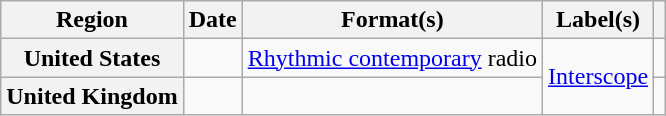<table class="wikitable plainrowheaders">
<tr>
<th scope="col">Region</th>
<th scope="col">Date</th>
<th scope="col">Format(s)</th>
<th scope="col">Label(s)</th>
<th scope="col"></th>
</tr>
<tr>
<th scope="row">United States</th>
<td></td>
<td><a href='#'>Rhythmic contemporary</a> radio</td>
<td rowspan="2"><a href='#'>Interscope</a></td>
<td></td>
</tr>
<tr>
<th scope="row">United Kingdom</th>
<td></td>
<td></td>
<td></td>
</tr>
</table>
